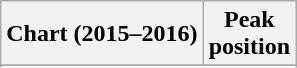<table class="wikitable sortable plainrowheaders" style="text-align:center">
<tr>
<th scope="col">Chart (2015–2016)</th>
<th scope="col">Peak<br> position</th>
</tr>
<tr>
</tr>
<tr>
</tr>
</table>
